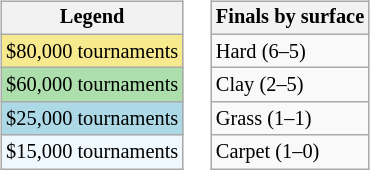<table>
<tr valign=top>
<td><br><table class=wikitable style=font-size:85%>
<tr>
<th>Legend</th>
</tr>
<tr style="background:#f7e98e;">
<td>$80,000 tournaments</td>
</tr>
<tr style="background:#addfad;">
<td>$60,000 tournaments</td>
</tr>
<tr style="background:lightblue;">
<td>$25,000 tournaments</td>
</tr>
<tr style="background:#f0f8ff;">
<td>$15,000 tournaments</td>
</tr>
</table>
</td>
<td><br><table class=wikitable style=font-size:85%>
<tr>
<th>Finals by surface</th>
</tr>
<tr>
<td>Hard (6–5)</td>
</tr>
<tr>
<td>Clay (2–5)</td>
</tr>
<tr>
<td>Grass (1–1)</td>
</tr>
<tr>
<td>Carpet (1–0)</td>
</tr>
</table>
</td>
</tr>
</table>
